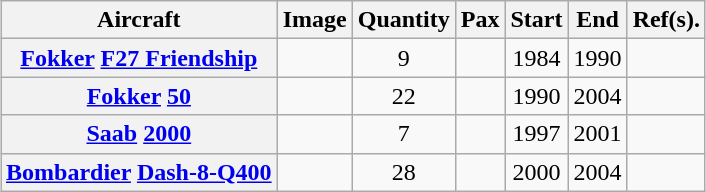<table class="wikitable plainrowheaders sortable" style="margin:1em auto; text-align: center;">
<tr>
<th scope=col>Aircraft</th>
<th scope=col class=unsortable>Image</th>
<th scope=col>Quantity</th>
<th scope=col>Pax</th>
<th scope=col>Start</th>
<th scope=col>End</th>
<th scope=col class=unsortable>Ref(s).</th>
</tr>
<tr>
<th scope=row><a href='#'>Fokker</a> <a href='#'>F27 Friendship</a></th>
<td></td>
<td>9</td>
<td></td>
<td>1984</td>
<td>1990</td>
<td></td>
</tr>
<tr>
<th scope=row><a href='#'>Fokker</a> <a href='#'>50</a></th>
<td></td>
<td>22</td>
<td></td>
<td>1990</td>
<td>2004</td>
<td></td>
</tr>
<tr>
<th scope=row><a href='#'>Saab</a> <a href='#'>2000</a></th>
<td></td>
<td>7</td>
<td></td>
<td>1997</td>
<td>2001</td>
<td></td>
</tr>
<tr>
<th scope=row><a href='#'>Bombardier</a> <a href='#'>Dash-8-Q400</a></th>
<td></td>
<td>28</td>
<td></td>
<td>2000</td>
<td>2004</td>
<td></td>
</tr>
</table>
